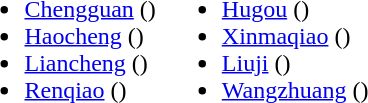<table>
<tr>
<td valign="top"><br><ul><li><a href='#'>Chengguan</a> ()</li><li><a href='#'>Haocheng</a> ()</li><li><a href='#'>Liancheng</a> ()</li><li><a href='#'>Renqiao</a> ()</li></ul></td>
<td valign="top"><br><ul><li><a href='#'>Hugou</a> ()</li><li><a href='#'>Xinmaqiao</a> ()</li><li><a href='#'>Liuji</a> ()</li><li><a href='#'>Wangzhuang</a> ()</li></ul></td>
</tr>
</table>
